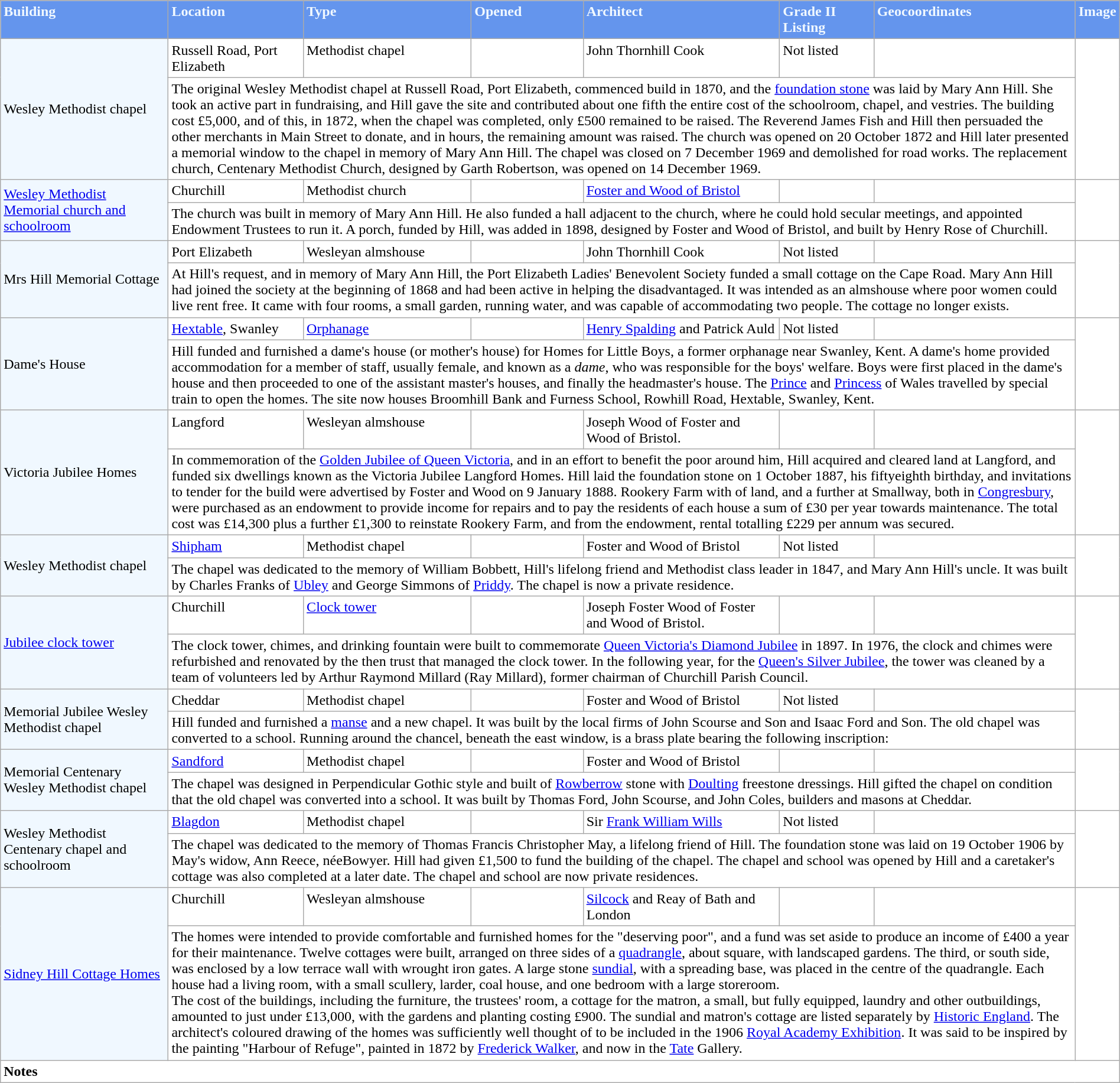<table class="wikitable plainrowheaders mw-collapsible" style="margin-right: 0; background-color: White; color: Black">
<tr style="vertical-align: top">
<th scope="col" style="text-align: left; background-color: CornflowerBlue; color: AliceBlue; width: 15%">Building</th>
<th scope="col" style="text-align: left; background-color: CornflowerBlue; color: AliceBlue">Location</th>
<th scope="col" style="text-align: left; background-color: CornflowerBlue; color: AliceBlue; width: 15%">Type</th>
<th scope="col" style="text-align: left; background-color: CornflowerBlue; color: AliceBlue; width: 10%">Opened</th>
<th scope="col" style="text-align: left; background-color: CornflowerBlue; color: AliceBlue">Architect</th>
<th scope="col" style="text-align: left; background-color: CornflowerBlue; color: AliceBlue">Grade II Listing</th>
<th scope="col" style="text-align: left; background-color: CornflowerBlue; color: AliceBlue; width: 18%">Geocoordinates</th>
<th scope="col" style="text-align: center; background-color: CornflowerBlue; color: AliceBlue">Image</th>
</tr>
<tr style="vertical-align: top">
<td rowspan="2" colspan="1" style="text-align: left; vertical-align: middle; background-color: AliceBlue; color: Black"> Wesley Methodist chapel</td>
<td>Russell Road, Port Elizabeth</td>
<td>Methodist chapel</td>
<td></td>
<td>John Thornhill Cook</td>
<td>Not listed</td>
<td></td>
<td rowspan="2" colspan="1" style="text-align: center; vertical-align: middle"></td>
</tr>
<tr>
<td rowspan="1" colspan="6" style="text-align: left; vertical-align: top">The original Wesley Methodist chapel at Russell Road, Port Elizabeth, commenced build in 1870, and the <a href='#'>foundation stone</a> was laid by Mary Ann Hill. She took an active part in fundraising, and Hill gave the site and contributed about one fifth the entire cost of the schoolroom, chapel, and vestries. The building cost £5,000, and of this, in 1872, when the chapel was completed, only £500 remained to be raised. The Reverend James Fish and Hill then persuaded the other merchants in Main Street to donate, and in hours, the remaining amount was raised. The church was opened on 20 October 1872 and Hill later presented a memorial window to the chapel in memory of Mary Ann Hill. The chapel was closed on 7 December 1969 and demolished for road works. The replacement church, Centenary Methodist Church, designed by Garth Robertson, was opened on 14 December 1969.</td>
</tr>
<tr style="vertical-align: top">
<td rowspan="2" colspan="1" style="text-align: left; vertical-align: middle; background-color: AliceBlue; color: Black"> <a href='#'>Wesley Methodist Memorial church and schoolroom</a></td>
<td>Churchill</td>
<td>Methodist church</td>
<td></td>
<td><a href='#'>Foster and Wood of Bristol</a></td>
<td></td>
<td></td>
<td rowspan="2" colspan="1" style="text-align: center; vertical-align: middle"></td>
</tr>
<tr>
<td rowspan="1" colspan="6" style="text-align: left; vertical-align: top">The church was built in memory of Mary Ann Hill. He also funded a hall adjacent to the church, where he could hold secular meetings, and appointed Endowment Trustees to run it. A porch, funded by Hill, was added in 1898, designed by Foster and Wood of Bristol, and built by Henry Rose of Churchill.</td>
</tr>
<tr style="vertical-align: top">
<td rowspan="2" colspan="1" style="text-align: left; vertical-align: middle; background-color: AliceBlue; color: Black"> Mrs Hill Memorial Cottage</td>
<td>Port Elizabeth</td>
<td>Wesleyan almshouse</td>
<td></td>
<td>John Thornhill Cook</td>
<td>Not listed</td>
<td></td>
<td rowspan="2" colspan="1" style="text-align: center; vertical-align: middle"></td>
</tr>
<tr>
<td rowspan="1" colspan="6" style="text-align: left; vertical-align: top">At Hill's request, and in memory of Mary Ann Hill, the Port Elizabeth Ladies' Benevolent Society funded a small cottage on the Cape Road. Mary Ann Hill had joined the society at the beginning of 1868 and had been active in helping the disadvantaged. It was intended as an almshouse where poor women could live rent free. It came with four rooms, a small garden, running water, and was capable of accommodating two people. The cottage no longer exists.</td>
</tr>
<tr style="vertical-align: top">
<td rowspan="2" colspan="1" style="text-align: left; vertical-align: middle; background-color: AliceBlue; color: Black"> Dame's House</td>
<td><a href='#'>Hextable</a>, Swanley</td>
<td><a href='#'>Orphanage</a></td>
<td></td>
<td><a href='#'>Henry Spalding</a> and Patrick Auld</td>
<td>Not listed</td>
<td></td>
<td rowspan="2" colspan="1" style="text-align: center; vertical-align: middle"></td>
</tr>
<tr>
<td rowspan="1" colspan="6" style="text-align: left; vertical-align: top">Hill funded and furnished a dame's house (or mother's house) for Homes for Little Boys, a former orphanage near Swanley, Kent. A dame's home provided accommodation for a member of staff, usually female, and known as a <em>dame</em>, who was responsible for the boys' welfare. Boys were first placed in the dame's house and then proceeded to one of the assistant master's houses, and finally the headmaster's house. The <a href='#'>Prince</a> and <a href='#'>Princess</a> of Wales travelled by special train to open the homes. The site now houses Broomhill Bank and Furness School, Rowhill Road, Hextable, Swanley, Kent.</td>
</tr>
<tr style="vertical-align: top">
<td rowspan="2" colspan="1" style="text-align: left; vertical-align: middle; background-color: AliceBlue; color: Black"> Victoria Jubilee Homes</td>
<td>Langford</td>
<td>Wesleyan almshouse</td>
<td></td>
<td>Joseph Wood of Foster and Wood of Bristol.</td>
<td></td>
<td></td>
<td rowspan="2" colspan="1" style="text-align: center; vertical-align: middle"></td>
</tr>
<tr>
<td rowspan="1" colspan="6" style="text-align: left; vertical-align: top">In commemoration of the <a href='#'>Golden Jubilee of Queen Victoria</a>, and in an effort to benefit the poor around him, Hill acquired and cleared land at Langford, and funded six dwellings known as the Victoria Jubilee Langford Homes. Hill laid the foundation stone on 1 October 1887, his fiftyeighth birthday, and invitations to tender for the build were advertised by Foster and Wood on 9 January 1888. Rookery Farm with  of land, and a further  at Smallway, both in <a href='#'>Congresbury</a>, were purchased as an endowment to provide income for repairs and to pay the residents of each house a sum of £30 per year towards maintenance. The total cost was £14,300 plus a further £1,300 to reinstate Rookery Farm, and from the endowment, rental totalling £229 per annum was secured.</td>
</tr>
<tr style="vertical-align: top">
<td rowspan="2" colspan="1" style="text-align: left; vertical-align: middle; background-color: AliceBlue; color: Black"> Wesley Methodist chapel</td>
<td><a href='#'>Shipham</a></td>
<td>Methodist chapel</td>
<td></td>
<td>Foster and Wood of Bristol</td>
<td>Not listed</td>
<td></td>
<td rowspan="2" colspan="1" style="text-align: center; vertical-align: middle"></td>
</tr>
<tr>
<td rowspan="1" colspan="6" style="text-align: left; vertical-align: top">The chapel was dedicated to the memory of William Bobbett, Hill's lifelong friend and Methodist class leader in 1847, and Mary Ann Hill's uncle. It was built by Charles Franks of <a href='#'>Ubley</a> and George Simmons of <a href='#'>Priddy</a>. The chapel is now a private residence.</td>
</tr>
<tr style="vertical-align: top">
<td rowspan="2" colspan="1" style="text-align: left; vertical-align: middle; background-color: AliceBlue; color: Black"> <a href='#'>Jubilee clock tower</a></td>
<td>Churchill</td>
<td><a href='#'>Clock tower</a></td>
<td></td>
<td>Joseph Foster Wood of Foster and Wood of Bristol.</td>
<td></td>
<td></td>
<td rowspan="2" colspan="1" style="text-align: center; vertical-align: middle"></td>
</tr>
<tr>
<td rowspan="1" colspan="6" style="text-align: left; vertical-align: top">The clock tower, chimes, and drinking fountain were built to commemorate <a href='#'>Queen Victoria's Diamond Jubilee</a> in 1897. In 1976, the clock and chimes were refurbished and renovated by the then trust that managed the clock tower. In the following year, for the <a href='#'>Queen's Silver Jubilee</a>, the tower was cleaned by a team of volunteers led by Arthur Raymond Millard (Ray Millard), former chairman of Churchill Parish Council.</td>
</tr>
<tr style="vertical-align: top">
<td rowspan="2" colspan="1" style="text-align: left; vertical-align: middle; background-color: AliceBlue; color: Black"> Memorial Jubilee Wesley Methodist chapel</td>
<td>Cheddar</td>
<td>Methodist chapel</td>
<td></td>
<td>Foster and Wood of Bristol</td>
<td>Not listed</td>
<td></td>
<td rowspan="2" colspan="1" style="text-align: center; vertical-align: middle"></td>
</tr>
<tr>
<td rowspan="1" colspan="6" style="text-align: left; vertical-align: top">Hill funded and furnished a <a href='#'>manse</a> and a new chapel. It was built by the local firms of John Scourse and Son and Isaac Ford and Son. The old chapel was converted to a school. Running around the chancel, beneath the east window, is a brass plate bearing the following inscription:<br></td>
</tr>
<tr style="vertical-align: top">
<td rowspan="2" colspan="1" style="text-align: left; vertical-align: middle; background-color: AliceBlue; color: Black"> Memorial Centenary Wesley Methodist chapel</td>
<td><a href='#'>Sandford</a></td>
<td>Methodist chapel</td>
<td></td>
<td>Foster and Wood of Bristol</td>
<td></td>
<td></td>
<td rowspan="2" colspan="1" style="text-align: center; vertical-align: middle"></td>
</tr>
<tr>
<td rowspan="1" colspan="6" style="text-align: left; vertical-align: top">The chapel was designed in Perpendicular Gothic style and built of <a href='#'>Rowberrow</a> stone with <a href='#'>Doulting</a> freestone dressings. Hill gifted the chapel on condition that the old chapel was converted into a school. It was built by Thomas Ford, John Scourse, and John Coles, builders and masons at Cheddar.</td>
</tr>
<tr style="vertical-align: top">
<td rowspan="2" colspan="1" style="text-align: left; vertical-align: middle; background-color: AliceBlue; color: Black"> Wesley Methodist Centenary chapel and schoolroom</td>
<td><a href='#'>Blagdon</a></td>
<td>Methodist chapel</td>
<td></td>
<td>Sir <a href='#'>Frank William Wills</a></td>
<td>Not listed</td>
<td></td>
<td rowspan="2" colspan="1" style="text-align: center; vertical-align: middle"></td>
</tr>
<tr>
<td rowspan="1" colspan="6" style="text-align: left; vertical-align: top">The chapel was dedicated to the memory of Thomas Francis Christopher May, a lifelong friend of Hill. The foundation stone was laid on 19 October 1906 by May's widow, Ann Reece, néeBowyer. Hill had given £1,500 to fund the building of the chapel. The chapel and school was opened by Hill and a caretaker's cottage was also completed at a later date. The chapel and school are now private residences.</td>
</tr>
<tr style="vertical-align: top">
<td rowspan="2" colspan="1" style="text-align: left; vertical-align: middle; background-color: AliceBlue; color: Black"> <a href='#'>Sidney Hill Cottage Homes</a></td>
<td>Churchill</td>
<td>Wesleyan almshouse</td>
<td></td>
<td><a href='#'>Silcock</a> and Reay of Bath and London</td>
<td></td>
<td></td>
<td rowspan="2" colspan="1" style="text-align: center; vertical-align: middle"><br></td>
</tr>
<tr>
<td rowspan="1" colspan="6" style="text-align: left; vertical-align: top">The homes were intended to provide comfortable and furnished homes for the "deserving poor", and a fund was set aside to produce an income of £400 a year for their maintenance. Twelve cottages were built, arranged on three sides of a <a href='#'>quadrangle</a>, about  square, with landscaped gardens. The third, or south side, was enclosed by a low terrace wall with wrought iron gates. A large stone <a href='#'>sundial</a>, with a spreading base, was placed in the centre of the quadrangle. Each house had a living room, with a small scullery, larder, coal house, and one bedroom with a large storeroom.<br>The cost of the buildings, including the furniture, the trustees' room, a cottage for the matron, a small, but fully equipped, laundry and other outbuildings, amounted to just under £13,000, with the gardens and planting costing £900. The sundial and matron's cottage are listed separately by <a href='#'>Historic England</a>. The architect's coloured drawing of the homes was sufficiently well thought of to be included in the 1906 <a href='#'>Royal Academy Exhibition</a>. It was said to be inspired by the painting "Harbour of Refuge", painted in 1872 by <a href='#'>Frederick Walker</a>, and now in the <a href='#'>Tate</a> Gallery.</td>
</tr>
<tr style="vertical-align: top">
<td colspan="8" style="text-align: left; vertical-align: top; background-color: White; color: Black"><strong>Notes</strong></td>
</tr>
</table>
